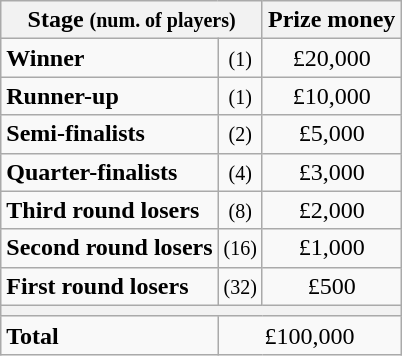<table class="wikitable">
<tr>
<th colspan=2>Stage <small>(num. of players)</small></th>
<th>Prize money</th>
</tr>
<tr>
<td><strong>Winner</strong></td>
<td align=center><small>(1)</small></td>
<td align=center>£20,000</td>
</tr>
<tr>
<td><strong>Runner-up</strong></td>
<td align=center><small>(1)</small></td>
<td align=center>£10,000</td>
</tr>
<tr>
<td><strong>Semi-finalists</strong></td>
<td align=center><small>(2)</small></td>
<td align=center>£5,000</td>
</tr>
<tr>
<td><strong>Quarter-finalists</strong></td>
<td align=center><small>(4)</small></td>
<td align=center>£3,000</td>
</tr>
<tr>
<td><strong>Third round losers</strong></td>
<td align=center><small>(8)</small></td>
<td align=center>£2,000</td>
</tr>
<tr>
<td><strong>Second round losers</strong></td>
<td align=center><small>(16)</small></td>
<td align=center>£1,000</td>
</tr>
<tr>
<td><strong>First round losers</strong></td>
<td align=center><small>(32)</small></td>
<td align=center>£500</td>
</tr>
<tr>
<th colspan=3></th>
</tr>
<tr>
<td><strong>Total</strong></td>
<td align=center colspan=2>£100,000</td>
</tr>
</table>
